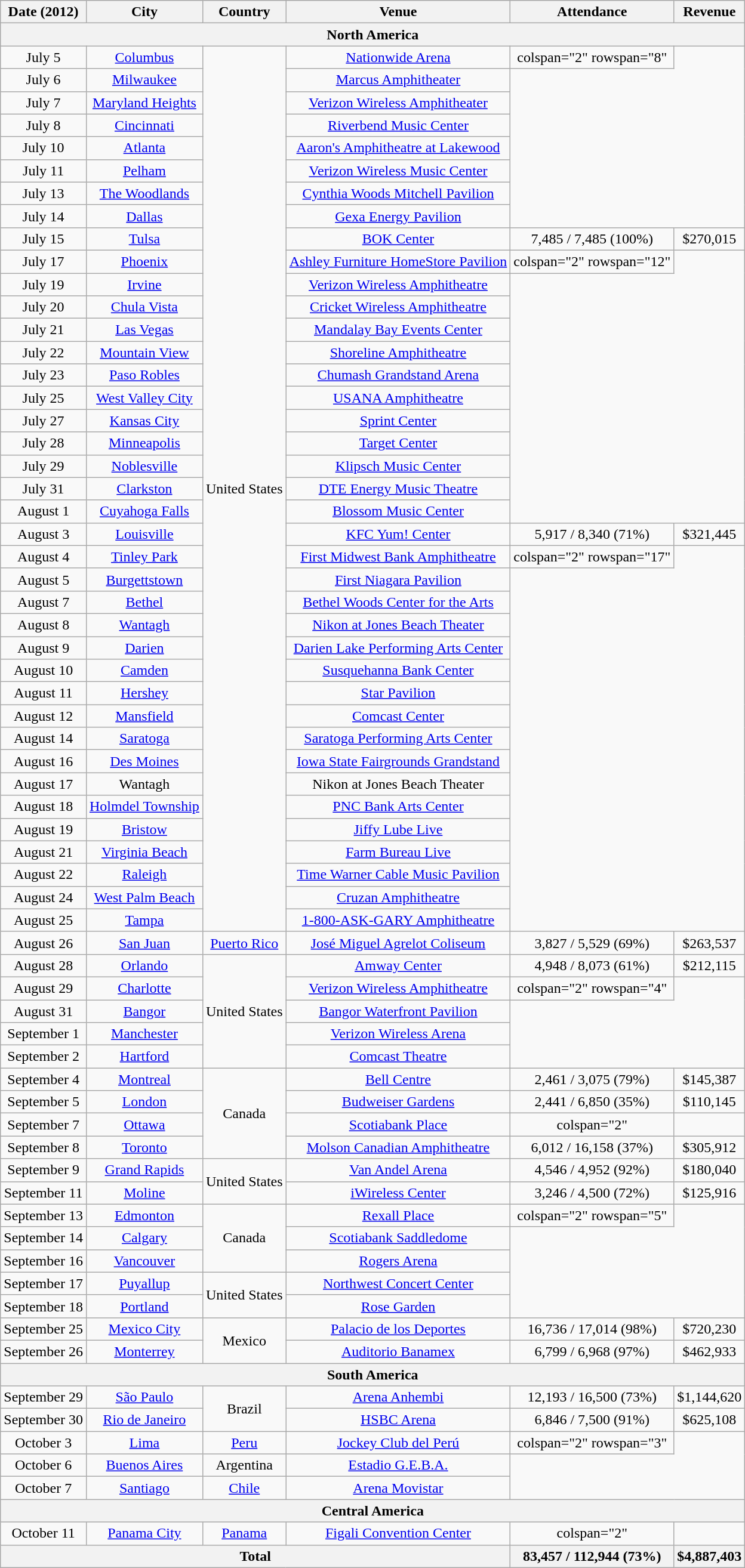<table class="wikitable" style="text-align:center;">
<tr>
<th scope="col">Date (2012)</th>
<th scope="col">City</th>
<th scope="col">Country</th>
<th scope="col">Venue</th>
<th scope="col">Attendance</th>
<th scope="col">Revenue</th>
</tr>
<tr>
<th colspan="6">North America</th>
</tr>
<tr>
<td>July 5</td>
<td><a href='#'>Columbus</a></td>
<td rowspan="39">United States</td>
<td><a href='#'>Nationwide Arena</a></td>
<td>colspan="2" rowspan="8" </td>
</tr>
<tr>
<td>July 6</td>
<td><a href='#'>Milwaukee</a></td>
<td><a href='#'>Marcus Amphitheater</a></td>
</tr>
<tr>
<td>July 7</td>
<td><a href='#'>Maryland Heights</a></td>
<td><a href='#'>Verizon Wireless Amphitheater</a></td>
</tr>
<tr>
<td>July 8</td>
<td><a href='#'>Cincinnati</a></td>
<td><a href='#'>Riverbend Music Center</a></td>
</tr>
<tr>
<td>July 10</td>
<td><a href='#'>Atlanta</a></td>
<td><a href='#'>Aaron's Amphitheatre at Lakewood</a></td>
</tr>
<tr>
<td>July 11</td>
<td><a href='#'>Pelham</a></td>
<td><a href='#'>Verizon Wireless Music Center</a></td>
</tr>
<tr>
<td>July 13</td>
<td><a href='#'>The Woodlands</a></td>
<td><a href='#'>Cynthia Woods Mitchell Pavilion</a></td>
</tr>
<tr>
<td>July 14</td>
<td><a href='#'>Dallas</a></td>
<td><a href='#'>Gexa Energy Pavilion</a></td>
</tr>
<tr>
<td>July 15</td>
<td><a href='#'>Tulsa</a></td>
<td><a href='#'>BOK Center</a></td>
<td>7,485 / 7,485 (100%)</td>
<td>$270,015</td>
</tr>
<tr>
<td>July 17</td>
<td><a href='#'>Phoenix</a></td>
<td><a href='#'>Ashley Furniture HomeStore Pavilion</a></td>
<td>colspan="2" rowspan="12" </td>
</tr>
<tr>
<td>July 19</td>
<td><a href='#'>Irvine</a></td>
<td><a href='#'>Verizon Wireless Amphitheatre</a></td>
</tr>
<tr>
<td>July 20</td>
<td><a href='#'>Chula Vista</a></td>
<td><a href='#'>Cricket Wireless Amphitheatre</a></td>
</tr>
<tr>
<td>July 21</td>
<td><a href='#'>Las Vegas</a></td>
<td><a href='#'>Mandalay Bay Events Center</a></td>
</tr>
<tr>
<td>July 22</td>
<td><a href='#'>Mountain View</a></td>
<td><a href='#'>Shoreline Amphitheatre</a></td>
</tr>
<tr>
<td>July 23</td>
<td><a href='#'>Paso Robles</a></td>
<td><a href='#'>Chumash Grandstand Arena</a></td>
</tr>
<tr>
<td>July 25</td>
<td><a href='#'>West Valley City</a></td>
<td><a href='#'>USANA Amphitheatre</a></td>
</tr>
<tr>
<td>July 27</td>
<td><a href='#'>Kansas City</a></td>
<td><a href='#'>Sprint Center</a></td>
</tr>
<tr>
<td>July 28</td>
<td><a href='#'>Minneapolis</a></td>
<td><a href='#'>Target Center</a></td>
</tr>
<tr>
<td>July 29</td>
<td><a href='#'>Noblesville</a></td>
<td><a href='#'>Klipsch Music Center</a></td>
</tr>
<tr>
<td>July 31</td>
<td><a href='#'>Clarkston</a></td>
<td><a href='#'>DTE Energy Music Theatre</a></td>
</tr>
<tr>
<td>August 1</td>
<td><a href='#'>Cuyahoga Falls</a></td>
<td><a href='#'>Blossom Music Center</a></td>
</tr>
<tr>
<td>August 3</td>
<td><a href='#'>Louisville</a></td>
<td><a href='#'>KFC Yum! Center</a></td>
<td>5,917 / 8,340 (71%)</td>
<td>$321,445</td>
</tr>
<tr>
<td>August 4</td>
<td><a href='#'>Tinley Park</a></td>
<td><a href='#'>First Midwest Bank Amphitheatre</a></td>
<td>colspan="2" rowspan="17" </td>
</tr>
<tr>
<td>August 5</td>
<td><a href='#'>Burgettstown</a></td>
<td><a href='#'>First Niagara Pavilion</a></td>
</tr>
<tr>
<td>August 7</td>
<td><a href='#'>Bethel</a></td>
<td><a href='#'>Bethel Woods Center for the Arts</a></td>
</tr>
<tr>
<td>August 8</td>
<td><a href='#'>Wantagh</a></td>
<td><a href='#'>Nikon at Jones Beach Theater</a></td>
</tr>
<tr>
<td>August 9</td>
<td><a href='#'>Darien</a></td>
<td><a href='#'>Darien Lake Performing Arts Center</a></td>
</tr>
<tr>
<td>August 10</td>
<td><a href='#'>Camden</a></td>
<td><a href='#'>Susquehanna Bank Center</a></td>
</tr>
<tr>
<td>August 11</td>
<td><a href='#'>Hershey</a></td>
<td><a href='#'>Star Pavilion</a></td>
</tr>
<tr>
<td>August 12</td>
<td><a href='#'>Mansfield</a></td>
<td><a href='#'>Comcast Center</a></td>
</tr>
<tr>
<td>August 14</td>
<td><a href='#'>Saratoga</a></td>
<td><a href='#'>Saratoga Performing Arts Center</a></td>
</tr>
<tr>
<td>August 16</td>
<td><a href='#'>Des Moines</a></td>
<td><a href='#'>Iowa State Fairgrounds Grandstand</a></td>
</tr>
<tr>
<td>August 17</td>
<td>Wantagh</td>
<td>Nikon at Jones Beach Theater</td>
</tr>
<tr>
<td>August 18</td>
<td><a href='#'>Holmdel Township</a></td>
<td><a href='#'>PNC Bank Arts Center</a></td>
</tr>
<tr>
<td>August 19</td>
<td><a href='#'>Bristow</a></td>
<td><a href='#'>Jiffy Lube Live</a></td>
</tr>
<tr>
<td>August 21</td>
<td><a href='#'>Virginia Beach</a></td>
<td><a href='#'>Farm Bureau Live</a></td>
</tr>
<tr>
<td>August 22</td>
<td><a href='#'>Raleigh</a></td>
<td><a href='#'>Time Warner Cable Music Pavilion</a></td>
</tr>
<tr>
<td>August 24</td>
<td><a href='#'>West Palm Beach</a></td>
<td><a href='#'>Cruzan Amphitheatre</a></td>
</tr>
<tr>
<td>August 25</td>
<td><a href='#'>Tampa</a></td>
<td><a href='#'>1-800-ASK-GARY Amphitheatre</a></td>
</tr>
<tr>
<td>August 26</td>
<td><a href='#'>San Juan</a></td>
<td><a href='#'>Puerto Rico</a></td>
<td><a href='#'>José Miguel Agrelot Coliseum</a></td>
<td>3,827 / 5,529 (69%)</td>
<td>$263,537</td>
</tr>
<tr>
<td>August 28</td>
<td><a href='#'>Orlando</a></td>
<td rowspan="5">United States</td>
<td><a href='#'>Amway Center</a></td>
<td>4,948 / 8,073 (61%)</td>
<td>$212,115</td>
</tr>
<tr>
<td>August 29</td>
<td><a href='#'>Charlotte</a></td>
<td><a href='#'>Verizon Wireless Amphitheatre</a></td>
<td>colspan="2" rowspan="4" </td>
</tr>
<tr>
<td>August 31</td>
<td><a href='#'>Bangor</a></td>
<td><a href='#'>Bangor Waterfront Pavilion</a></td>
</tr>
<tr>
<td>September 1</td>
<td><a href='#'>Manchester</a></td>
<td><a href='#'>Verizon Wireless Arena</a></td>
</tr>
<tr>
<td>September 2</td>
<td><a href='#'>Hartford</a></td>
<td><a href='#'>Comcast Theatre</a></td>
</tr>
<tr>
<td>September 4</td>
<td><a href='#'>Montreal</a></td>
<td rowspan="4">Canada</td>
<td><a href='#'>Bell Centre</a></td>
<td>2,461 / 3,075 (79%)</td>
<td>$145,387</td>
</tr>
<tr>
<td>September 5</td>
<td><a href='#'>London</a></td>
<td><a href='#'>Budweiser Gardens</a></td>
<td>2,441 / 6,850 (35%)</td>
<td>$110,145</td>
</tr>
<tr>
<td>September 7</td>
<td><a href='#'>Ottawa</a></td>
<td><a href='#'>Scotiabank Place</a></td>
<td>colspan="2" </td>
</tr>
<tr>
<td>September 8</td>
<td><a href='#'>Toronto</a></td>
<td><a href='#'>Molson Canadian Amphitheatre</a></td>
<td>6,012 / 16,158 (37%)</td>
<td>$305,912</td>
</tr>
<tr>
<td>September 9</td>
<td><a href='#'>Grand Rapids</a></td>
<td rowspan="2">United States</td>
<td><a href='#'>Van Andel Arena</a></td>
<td>4,546 / 4,952 (92%)</td>
<td>$180,040</td>
</tr>
<tr>
<td>September 11</td>
<td><a href='#'>Moline</a></td>
<td><a href='#'>iWireless Center</a></td>
<td>3,246 / 4,500 (72%)</td>
<td>$125,916</td>
</tr>
<tr>
<td>September 13</td>
<td><a href='#'>Edmonton</a></td>
<td rowspan="3">Canada</td>
<td><a href='#'>Rexall Place</a></td>
<td>colspan="2" rowspan="5" </td>
</tr>
<tr>
<td>September 14</td>
<td><a href='#'>Calgary</a></td>
<td><a href='#'>Scotiabank Saddledome</a></td>
</tr>
<tr>
<td>September 16</td>
<td><a href='#'>Vancouver</a></td>
<td><a href='#'>Rogers Arena</a></td>
</tr>
<tr>
<td>September 17</td>
<td><a href='#'>Puyallup</a></td>
<td rowspan="2">United States</td>
<td><a href='#'>Northwest Concert Center</a></td>
</tr>
<tr>
<td>September 18</td>
<td><a href='#'>Portland</a></td>
<td><a href='#'>Rose Garden</a></td>
</tr>
<tr>
<td>September 25</td>
<td><a href='#'>Mexico City</a></td>
<td rowspan="2">Mexico</td>
<td><a href='#'>Palacio de los Deportes</a></td>
<td>16,736 / 17,014 (98%)</td>
<td>$720,230</td>
</tr>
<tr>
<td>September 26</td>
<td><a href='#'>Monterrey</a></td>
<td><a href='#'>Auditorio Banamex</a></td>
<td>6,799 / 6,968 (97%)</td>
<td>$462,933</td>
</tr>
<tr>
<th colspan="6">South America</th>
</tr>
<tr>
<td>September 29</td>
<td><a href='#'>São Paulo</a></td>
<td rowspan="2">Brazil</td>
<td><a href='#'>Arena Anhembi</a></td>
<td>12,193 / 16,500 (73%)</td>
<td>$1,144,620</td>
</tr>
<tr>
<td>September 30</td>
<td><a href='#'>Rio de Janeiro</a></td>
<td><a href='#'>HSBC Arena</a></td>
<td>6,846 / 7,500 (91%)</td>
<td>$625,108</td>
</tr>
<tr>
<td>October 3</td>
<td><a href='#'>Lima</a></td>
<td><a href='#'>Peru</a></td>
<td><a href='#'>Jockey Club del Perú</a></td>
<td>colspan="2" rowspan="3" </td>
</tr>
<tr>
<td>October 6</td>
<td><a href='#'>Buenos Aires</a></td>
<td>Argentina</td>
<td><a href='#'>Estadio G.E.B.A.</a></td>
</tr>
<tr>
<td>October 7</td>
<td><a href='#'>Santiago</a></td>
<td><a href='#'>Chile</a></td>
<td><a href='#'>Arena Movistar</a></td>
</tr>
<tr>
<th colspan="6">Central America</th>
</tr>
<tr>
<td>October 11</td>
<td><a href='#'>Panama City</a></td>
<td><a href='#'>Panama</a></td>
<td><a href='#'>Figali Convention Center</a></td>
<td>colspan="2" </td>
</tr>
<tr>
<th colspan="4">Total</th>
<th>83,457 / 112,944 (73%)</th>
<th>$4,887,403</th>
</tr>
</table>
